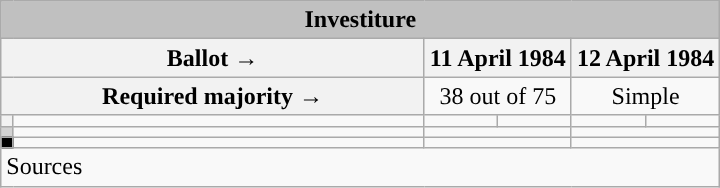<table class="wikitable" style="text-align:center;">
<tr bgcolor="#E9E9E9">
<td colspan="6" align="center" bgcolor="#C0C0C0"><strong>Investiture</strong></td>
</tr>
<tr>
<th colspan="2" width="275px">Ballot →</th>
<th colspan="2">11 April 1984</th>
<th colspan="2">12 April 1984</th>
</tr>
<tr>
<th colspan="2">Required majority →</th>
<td colspan="2">38 out of 75</td>
<td colspan="2">Simple</td>
</tr>
<tr>
<th width="1px" style="background:"></th>
<td align="left"></td>
<td></td>
<td></td>
<td></td>
<td></td>
</tr>
<tr>
<th style="color:inherit;background:lightgray;"></th>
<td align="left"></td>
<td colspan="2"></td>
<td colspan="2"></td>
</tr>
<tr>
<th style="color:inherit;background:black;"></th>
<td align="left"></td>
<td colspan="2"></td>
<td colspan="2"></td>
</tr>
<tr>
<td align="left" colspan="6">Sources</td>
</tr>
</table>
